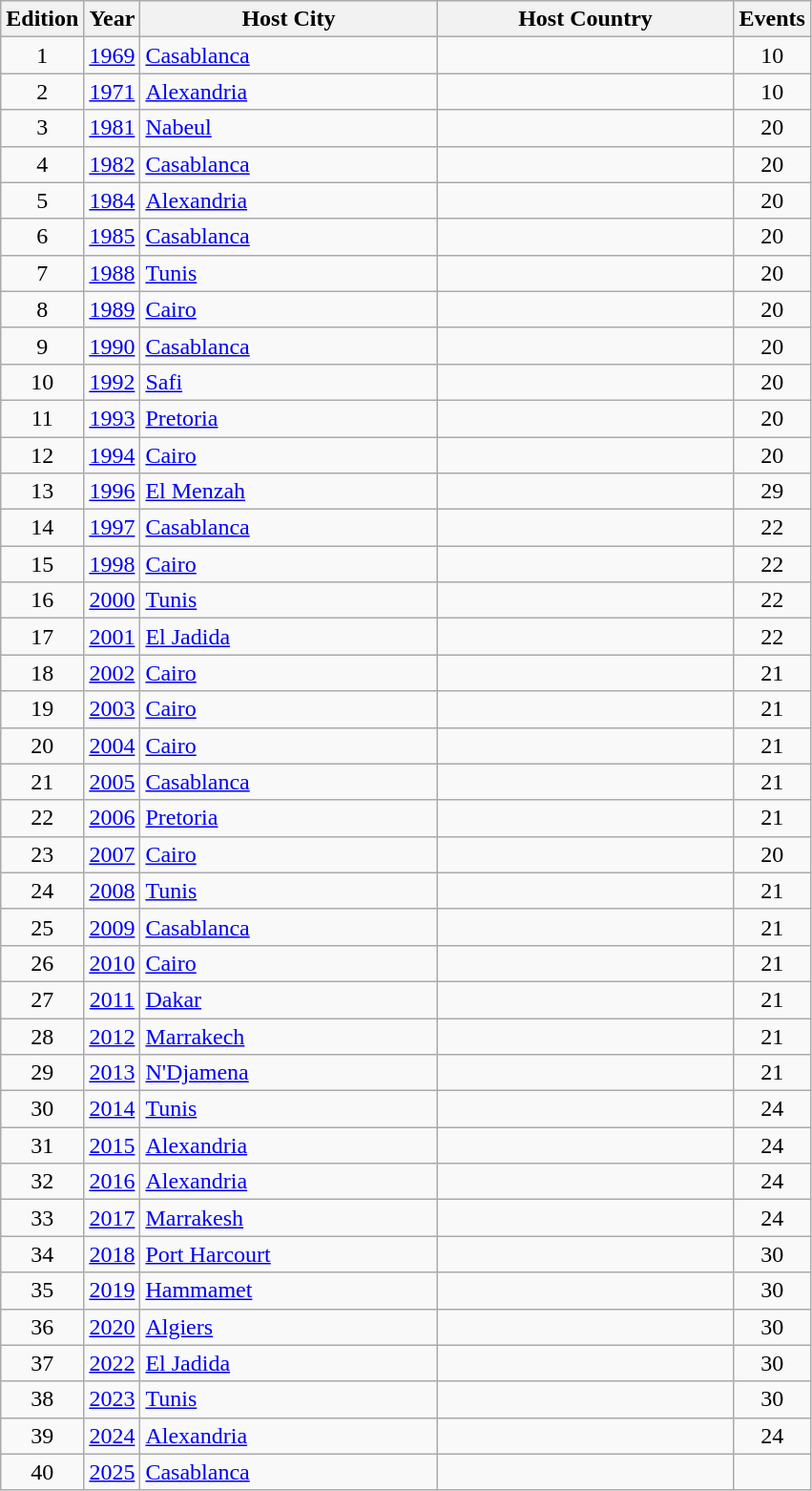<table class="wikitable sortable" style="font-size:100%">
<tr>
<th width=30>Edition</th>
<th width=30>Year</th>
<th width=200>Host City</th>
<th width=200>Host Country</th>
<th width=30>Events</th>
</tr>
<tr>
<td align=center>1</td>
<td align=center><a href='#'>1969</a></td>
<td><a href='#'>Casablanca</a></td>
<td></td>
<td align=center>10</td>
</tr>
<tr>
<td align=center>2</td>
<td align=center><a href='#'>1971</a></td>
<td><a href='#'>Alexandria</a></td>
<td></td>
<td align=center>10</td>
</tr>
<tr>
<td align=center>3</td>
<td align=center><a href='#'>1981</a></td>
<td><a href='#'>Nabeul</a></td>
<td></td>
<td align=center>20</td>
</tr>
<tr>
<td align=center>4</td>
<td align=center><a href='#'>1982</a></td>
<td><a href='#'>Casablanca</a></td>
<td></td>
<td align=center>20</td>
</tr>
<tr>
<td align=center>5</td>
<td align=center><a href='#'>1984</a></td>
<td><a href='#'>Alexandria</a></td>
<td></td>
<td align=center>20</td>
</tr>
<tr>
<td align=center>6</td>
<td align=center><a href='#'>1985</a></td>
<td><a href='#'>Casablanca</a></td>
<td></td>
<td align=center>20</td>
</tr>
<tr>
<td align=center>7</td>
<td align=center><a href='#'>1988</a></td>
<td><a href='#'>Tunis</a></td>
<td></td>
<td align=center>20</td>
</tr>
<tr>
<td align=center>8</td>
<td align=center><a href='#'>1989</a></td>
<td><a href='#'>Cairo</a></td>
<td></td>
<td align=center>20</td>
</tr>
<tr>
<td align=center>9</td>
<td align=center><a href='#'>1990</a></td>
<td><a href='#'>Casablanca</a></td>
<td></td>
<td align=center>20</td>
</tr>
<tr>
<td align=center>10</td>
<td align=center><a href='#'>1992</a></td>
<td><a href='#'>Safi</a></td>
<td></td>
<td align=center>20</td>
</tr>
<tr>
<td align=center>11</td>
<td align=center><a href='#'>1993</a></td>
<td><a href='#'>Pretoria</a></td>
<td></td>
<td align=center>20</td>
</tr>
<tr>
<td align=center>12</td>
<td align=center><a href='#'>1994</a></td>
<td><a href='#'>Cairo</a></td>
<td></td>
<td align=center>20</td>
</tr>
<tr>
<td align=center>13</td>
<td align=center><a href='#'>1996</a></td>
<td><a href='#'>El Menzah</a></td>
<td></td>
<td align=center>29</td>
</tr>
<tr>
<td align=center>14</td>
<td align=center><a href='#'>1997</a></td>
<td><a href='#'>Casablanca</a></td>
<td></td>
<td align=center>22</td>
</tr>
<tr>
<td align=center>15</td>
<td align=center><a href='#'>1998</a></td>
<td><a href='#'>Cairo</a></td>
<td></td>
<td align=center>22</td>
</tr>
<tr>
<td align=center>16</td>
<td align=center><a href='#'>2000</a></td>
<td><a href='#'>Tunis</a></td>
<td></td>
<td align=center>22</td>
</tr>
<tr>
<td align=center>17</td>
<td align=center><a href='#'>2001</a></td>
<td><a href='#'>El Jadida</a></td>
<td></td>
<td align=center>22</td>
</tr>
<tr>
<td align=center>18</td>
<td align=center><a href='#'>2002</a></td>
<td><a href='#'>Cairo</a></td>
<td></td>
<td align=center>21</td>
</tr>
<tr>
<td align=center>19</td>
<td align=center><a href='#'>2003</a></td>
<td><a href='#'>Cairo</a></td>
<td></td>
<td align=center>21</td>
</tr>
<tr>
<td align=center>20</td>
<td align=center><a href='#'>2004</a></td>
<td><a href='#'>Cairo</a></td>
<td></td>
<td align=center>21</td>
</tr>
<tr>
<td align=center>21</td>
<td align=center><a href='#'>2005</a></td>
<td><a href='#'>Casablanca</a></td>
<td></td>
<td align=center>21</td>
</tr>
<tr>
<td align=center>22</td>
<td align=center><a href='#'>2006</a></td>
<td><a href='#'>Pretoria</a></td>
<td></td>
<td align=center>21</td>
</tr>
<tr>
<td align=center>23</td>
<td align=center><a href='#'>2007</a></td>
<td><a href='#'>Cairo</a></td>
<td></td>
<td align=center>20</td>
</tr>
<tr>
<td align=center>24</td>
<td align=center><a href='#'>2008</a></td>
<td><a href='#'>Tunis</a></td>
<td></td>
<td align=center>21</td>
</tr>
<tr>
<td align=center>25</td>
<td align=center><a href='#'>2009</a></td>
<td><a href='#'>Casablanca</a></td>
<td></td>
<td align=center>21</td>
</tr>
<tr>
<td align=center>26</td>
<td align=center><a href='#'>2010</a></td>
<td><a href='#'>Cairo</a></td>
<td></td>
<td align=center>21</td>
</tr>
<tr>
<td align=center>27</td>
<td align=center><a href='#'>2011</a></td>
<td><a href='#'>Dakar</a></td>
<td></td>
<td align=center>21</td>
</tr>
<tr>
<td align=center>28</td>
<td align=center><a href='#'>2012</a></td>
<td><a href='#'>Marrakech</a></td>
<td></td>
<td align=center>21</td>
</tr>
<tr>
<td align=center>29</td>
<td align=center><a href='#'>2013</a></td>
<td><a href='#'>N'Djamena</a></td>
<td></td>
<td align=center>21</td>
</tr>
<tr>
<td align=center>30</td>
<td align=center><a href='#'>2014</a></td>
<td><a href='#'>Tunis</a></td>
<td></td>
<td align=center>24</td>
</tr>
<tr>
<td align=center>31</td>
<td align=center><a href='#'>2015</a></td>
<td><a href='#'>Alexandria</a></td>
<td></td>
<td align=center>24</td>
</tr>
<tr>
<td align=center>32</td>
<td align=center><a href='#'>2016</a></td>
<td><a href='#'>Alexandria</a></td>
<td></td>
<td align=center>24</td>
</tr>
<tr>
<td align=center>33</td>
<td align=center><a href='#'>2017</a></td>
<td><a href='#'>Marrakesh</a></td>
<td></td>
<td align=center>24</td>
</tr>
<tr>
<td align=center>34</td>
<td align=center><a href='#'>2018</a></td>
<td><a href='#'>Port Harcourt</a></td>
<td></td>
<td align=center>30</td>
</tr>
<tr>
<td align=center>35</td>
<td align=center><a href='#'>2019</a></td>
<td><a href='#'>Hammamet</a></td>
<td></td>
<td align=center>30</td>
</tr>
<tr>
<td align=center>36</td>
<td align=center><a href='#'>2020</a></td>
<td><a href='#'>Algiers</a></td>
<td></td>
<td align=center>30</td>
</tr>
<tr>
<td align=center>37</td>
<td align=center><a href='#'>2022</a></td>
<td><a href='#'>El Jadida</a></td>
<td></td>
<td align=center>30</td>
</tr>
<tr>
<td align=center>38</td>
<td align=center><a href='#'>2023</a></td>
<td><a href='#'>Tunis</a></td>
<td></td>
<td align=center>30</td>
</tr>
<tr>
<td align=center>39</td>
<td align=center><a href='#'>2024</a></td>
<td><a href='#'>Alexandria</a></td>
<td></td>
<td align=center>24</td>
</tr>
<tr>
<td align=center>40</td>
<td align=center><a href='#'>2025</a></td>
<td><a href='#'>Casablanca</a></td>
<td></td>
<td align=center></td>
</tr>
</table>
